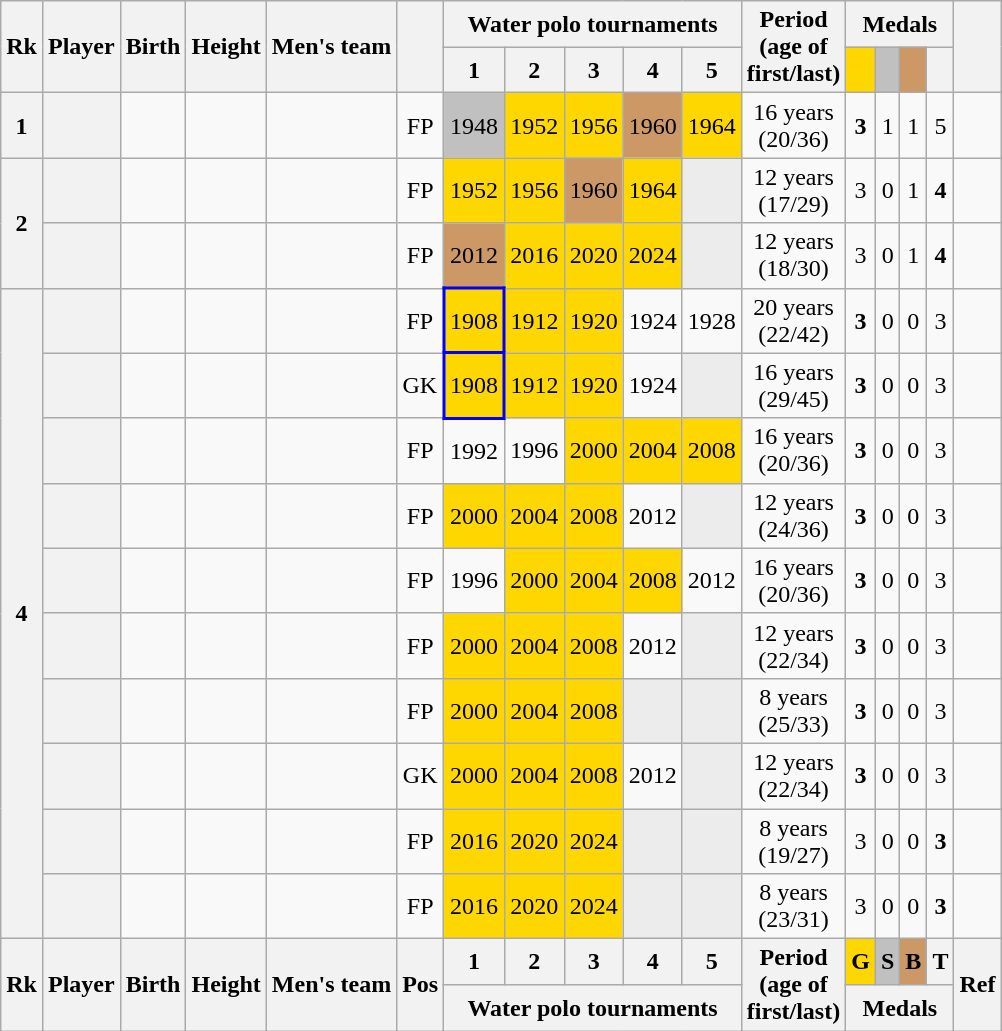<table class="wikitable sortable plainrowheaders sticky-header-multi" style="text-align: center; font-size: 100%; margin-left: 1em;">
<tr>
<th scope="col" rowspan="2">Rk</th>
<th scope="col" rowspan="2">Player</th>
<th scope="col" rowspan="2">Birth</th>
<th scope="col" rowspan="2">Height</th>
<th scope="col" rowspan="2">Men's team</th>
<th scope="col" rowspan="2"></th>
<th scope="colgroup" colspan="5">Water polo tournaments</th>
<th scope="col" rowspan="2">Period<br>(age of<br>first/last)</th>
<th scope="colgroup" colspan="4">Medals</th>
<th scope="col" rowspan="2" class="unsortable"></th>
</tr>
<tr>
<th scope="col">1</th>
<th scope="col" class="unsortable">2</th>
<th scope="col" class="unsortable">3</th>
<th scope="col" class="unsortable">4</th>
<th scope="col" class="unsortable">5</th>
<th scope="col" style="background-color: gold;"></th>
<th scope="col" style="background-color: silver;"></th>
<th scope="col" style="background-color: #cc9966;"></th>
<th scope="col"></th>
</tr>
<tr>
<th scope="row" style="text-align: center;"><strong>1</strong></th>
<th scope="row"></th>
<td></td>
<td></td>
<td style="text-align: left;"></td>
<td>FP</td>
<td style="background-color: silver;">1948</td>
<td style="background-color: gold;">1952</td>
<td style="background-color: gold;">1956</td>
<td style="background-color: #cc9966;">1960</td>
<td style="background-color: gold;">1964</td>
<td>16 years<br>(20/36)</td>
<td><strong>3</strong></td>
<td>1</td>
<td>1</td>
<td>5</td>
<td></td>
</tr>
<tr>
<th scope="rowgroup" rowspan="2" style="text-align: center;"><strong>2</strong></th>
<th scope="row"></th>
<td></td>
<td></td>
<td style="text-align: left;"></td>
<td>FP</td>
<td style="background-color: gold;">1952</td>
<td style="background-color: gold;">1956</td>
<td style="background-color: #cc9966;">1960</td>
<td style="background-color: gold;">1964</td>
<td style="background-color: #ececec;"></td>
<td>12 years<br>(17/29)</td>
<td>3</td>
<td>0</td>
<td>1</td>
<td><strong>4</strong></td>
<td></td>
</tr>
<tr>
<th scope="row"></th>
<td></td>
<td></td>
<td style="text-align: left;"></td>
<td>FP</td>
<td style="background-color: #cc9966;">2012</td>
<td style="background-color: gold;">2016</td>
<td style="background-color: gold;">2020</td>
<td style="background-color: gold;">2024</td>
<td style="background-color: #ececec;"></td>
<td>12 years<br>(18/30)</td>
<td>3</td>
<td>0</td>
<td>1</td>
<td><strong>4</strong></td>
<td></td>
</tr>
<tr>
<th scope="rowgroup" rowspan="10" style="text-align: center;"><strong>4</strong></th>
<th scope="row"></th>
<td></td>
<td></td>
<td style="text-align: left;"></td>
<td>FP</td>
<td style="border: 2px solid blue; background-color: gold;">1908</td>
<td style="background-color: gold;">1912</td>
<td style="background-color: gold;">1920</td>
<td>1924</td>
<td>1928</td>
<td>20 years<br>(22/42)</td>
<td><strong>3</strong></td>
<td>0</td>
<td>0</td>
<td>3</td>
<td></td>
</tr>
<tr>
<th scope="row"></th>
<td></td>
<td></td>
<td style="text-align: left;"></td>
<td>GK</td>
<td style="border: 2px solid blue; background-color: gold;">1908</td>
<td style="background-color: gold;">1912</td>
<td style="background-color: gold;">1920</td>
<td>1924</td>
<td style="background-color: #ececec;"></td>
<td>16 years<br>(29/45)</td>
<td><strong>3</strong></td>
<td>0</td>
<td>0</td>
<td>3</td>
<td></td>
</tr>
<tr>
<th scope="row"></th>
<td></td>
<td></td>
<td style="text-align: left;"></td>
<td>FP</td>
<td>1992</td>
<td>1996</td>
<td style="background-color: gold;">2000</td>
<td style="background-color: gold;">2004</td>
<td style="background-color: gold;">2008</td>
<td>16 years<br>(20/36)</td>
<td><strong>3</strong></td>
<td>0</td>
<td>0</td>
<td>3</td>
<td></td>
</tr>
<tr>
<th scope="row"></th>
<td></td>
<td></td>
<td style="text-align: left;"></td>
<td>FP</td>
<td style="background-color: gold;">2000</td>
<td style="background-color: gold;">2004</td>
<td style="background-color: gold;">2008</td>
<td>2012</td>
<td style="background-color: #ececec;"></td>
<td>12 years<br>(24/36)</td>
<td><strong>3</strong></td>
<td>0</td>
<td>0</td>
<td>3</td>
<td></td>
</tr>
<tr>
<th scope="row"></th>
<td></td>
<td></td>
<td style="text-align: left;"></td>
<td>FP</td>
<td>1996</td>
<td style="background-color: gold;">2000</td>
<td style="background-color: gold;">2004</td>
<td style="background-color: gold;">2008</td>
<td>2012</td>
<td>16 years<br>(20/36)</td>
<td><strong>3</strong></td>
<td>0</td>
<td>0</td>
<td>3</td>
<td></td>
</tr>
<tr>
<th scope="row"></th>
<td></td>
<td></td>
<td style="text-align: left;"></td>
<td>FP</td>
<td style="background-color: gold;">2000</td>
<td style="background-color: gold;">2004</td>
<td style="background-color: gold;">2008</td>
<td>2012</td>
<td style="background-color: #ececec;"></td>
<td>12 years<br>(22/34)</td>
<td><strong>3</strong></td>
<td>0</td>
<td>0</td>
<td>3</td>
<td></td>
</tr>
<tr>
<th scope="row"></th>
<td></td>
<td></td>
<td style="text-align: left;"></td>
<td>FP</td>
<td style="background-color: gold;">2000</td>
<td style="background-color: gold;">2004</td>
<td style="background-color: gold;">2008</td>
<td style="background-color: #ececec;"></td>
<td style="background-color: #ececec;"></td>
<td>8 years<br>(25/33)</td>
<td><strong>3</strong></td>
<td>0</td>
<td>0</td>
<td>3</td>
<td></td>
</tr>
<tr>
<th scope="row"></th>
<td></td>
<td></td>
<td style="text-align: left;"></td>
<td>GK</td>
<td style="background-color: gold;">2000</td>
<td style="background-color: gold;">2004</td>
<td style="background-color: gold;">2008</td>
<td>2012</td>
<td style="background-color: #ececec;"></td>
<td>12 years<br>(22/34)</td>
<td><strong>3</strong></td>
<td>0</td>
<td>0</td>
<td>3</td>
<td></td>
</tr>
<tr>
<th scope="row"></th>
<td></td>
<td></td>
<td style="text-align: left;"></td>
<td>FP</td>
<td style="background-color: gold;">2016</td>
<td style="background-color: gold;">2020</td>
<td style="background-color: gold;">2024</td>
<td style="background-color: #ececec;"></td>
<td style="background-color: #ececec;"></td>
<td>8 years<br>(19/27)</td>
<td>3</td>
<td>0</td>
<td>0</td>
<td><strong>3</strong></td>
<td></td>
</tr>
<tr>
<th scope="row"></th>
<td></td>
<td></td>
<td style="text-align: left;"></td>
<td>FP</td>
<td style="background-color: gold;">2016</td>
<td style="background-color: gold;">2020</td>
<td style="background-color: gold;">2024</td>
<td style="background-color: #ececec;"></td>
<td style="background-color: #ececec;"></td>
<td>8 years<br>(23/31)</td>
<td>3</td>
<td>0</td>
<td>0</td>
<td><strong>3</strong></td>
<td></td>
</tr>
<tr class="sortbottom">
<th rowspan="2">Rk</th>
<th rowspan="2">Player</th>
<th rowspan="2">Birth</th>
<th rowspan="2">Height</th>
<th rowspan="2">Men's team</th>
<th rowspan="2">Pos</th>
<th>1</th>
<th>2</th>
<th>3</th>
<th>4</th>
<th>5</th>
<th rowspan="2">Period<br>(age of<br>first/last)</th>
<th style="background-color: gold;">G</th>
<th style="background-color: silver;">S</th>
<th style="background-color: #cc9966;">B</th>
<th>T</th>
<th rowspan="2">Ref</th>
</tr>
<tr class="sortbottom">
<th colspan="5">Water polo tournaments</th>
<th colspan="4">Medals</th>
</tr>
</table>
